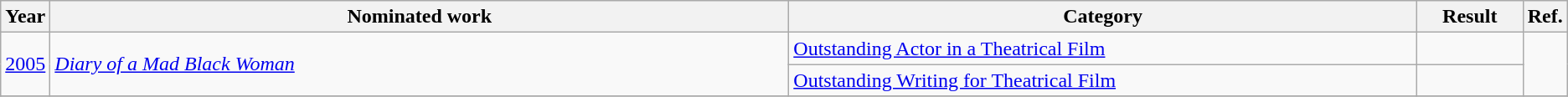<table class=wikitable>
<tr>
<th scope="col" style="width:1em;">Year</th>
<th scope="col" style="width:39em;">Nominated work</th>
<th scope="col" style="width:33em;">Category</th>
<th scope="col" style="width:5em;">Result</th>
<th scope="col" style="width:1em;">Ref.</th>
</tr>
<tr>
<td rowspan="2"><a href='#'>2005</a></td>
<td rowspan="2"><em><a href='#'>Diary of a Mad Black Woman</a></em></td>
<td><a href='#'>Outstanding Actor in a Theatrical Film</a></td>
<td></td>
<td style="text-align:center;" rowspan="2"></td>
</tr>
<tr>
<td><a href='#'>Outstanding Writing for Theatrical Film</a></td>
<td></td>
</tr>
<tr>
</tr>
</table>
